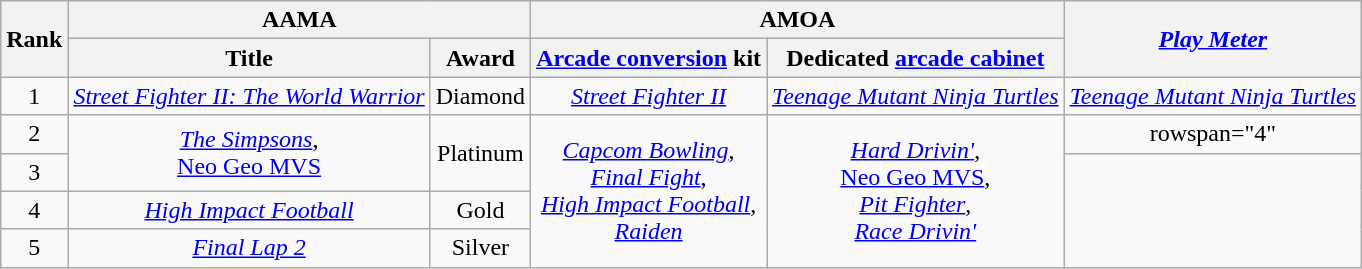<table class="wikitable" style="text-align:center">
<tr>
<th rowspan="2">Rank</th>
<th colspan="2">AAMA</th>
<th colspan="2">AMOA</th>
<th rowspan="2"><em><a href='#'>Play Meter</a></em></th>
</tr>
<tr>
<th>Title</th>
<th>Award</th>
<th><a href='#'>Arcade conversion</a> kit</th>
<th>Dedicated <a href='#'>arcade cabinet</a></th>
</tr>
<tr>
<td>1</td>
<td><em><a href='#'>Street Fighter II: The World Warrior</a></em></td>
<td>Diamond</td>
<td><em><a href='#'>Street Fighter II</a></em></td>
<td><em><a href='#'>Teenage Mutant Ninja Turtles</a></em></td>
<td><em><a href='#'>Teenage Mutant Ninja Turtles</a></em></td>
</tr>
<tr>
<td>2</td>
<td rowspan="2"><em><a href='#'>The Simpsons</a></em>, <br> <a href='#'>Neo Geo MVS</a></td>
<td rowspan="2">Platinum</td>
<td rowspan="4"><em><a href='#'>Capcom Bowling</a></em>, <br> <em><a href='#'>Final Fight</a></em>, <br> <em><a href='#'>High Impact Football</a></em>, <br> <em><a href='#'>Raiden</a></em></td>
<td rowspan="4"><em><a href='#'>Hard Drivin'</a></em>, <br> <a href='#'>Neo Geo MVS</a>, <br> <em><a href='#'>Pit Fighter</a></em>, <br> <em><a href='#'>Race Drivin'</a></em></td>
<td>rowspan="4" </td>
</tr>
<tr>
<td>3</td>
</tr>
<tr>
<td>4</td>
<td><em><a href='#'>High Impact Football</a></em></td>
<td>Gold</td>
</tr>
<tr>
<td>5</td>
<td><em><a href='#'>Final Lap 2</a></em></td>
<td>Silver</td>
</tr>
</table>
